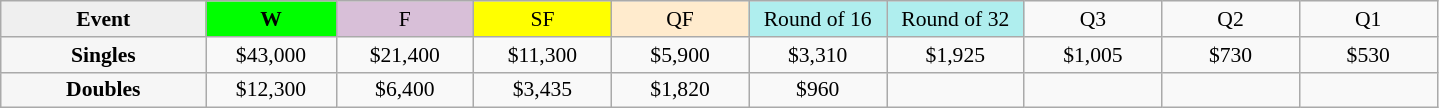<table class=wikitable style=font-size:90%;text-align:center>
<tr>
<td width=130 bgcolor=#efefef><strong>Event</strong></td>
<td width=80 bgcolor=lime><strong>W</strong></td>
<td width=85 bgcolor=thistle>F</td>
<td width=85 bgcolor=ffff00>SF</td>
<td width=85 bgcolor=ffebcd>QF</td>
<td width=85 bgcolor=afeeee>Round of 16</td>
<td width=85 bgcolor=afeeee>Round of 32</td>
<td width=85>Q3</td>
<td width=85>Q2</td>
<td width=85>Q1</td>
</tr>
<tr>
<th style=background:#f6f6f6>Singles</th>
<td>$43,000</td>
<td>$21,400</td>
<td>$11,300</td>
<td>$5,900</td>
<td>$3,310</td>
<td>$1,925</td>
<td>$1,005</td>
<td>$730</td>
<td>$530</td>
</tr>
<tr>
<th style=background:#f6f6f6>Doubles</th>
<td>$12,300</td>
<td>$6,400</td>
<td>$3,435</td>
<td>$1,820</td>
<td>$960</td>
<td></td>
<td></td>
<td></td>
<td></td>
</tr>
</table>
